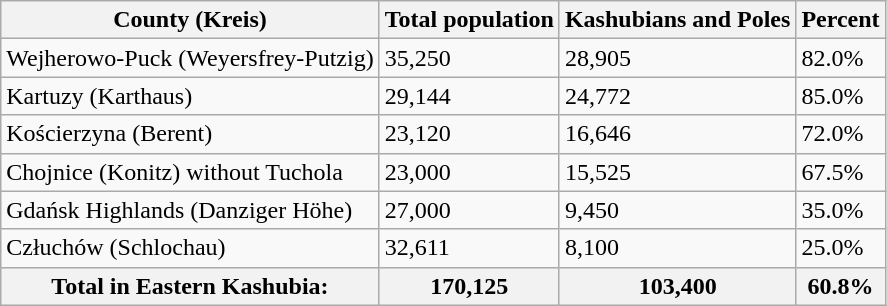<table class="wikitable">
<tr>
<th>County (Kreis)</th>
<th>Total population</th>
<th>Kashubians and Poles</th>
<th>Percent</th>
</tr>
<tr>
<td>Wejherowo-Puck (Weyersfrey-Putzig)</td>
<td>35,250</td>
<td>28,905</td>
<td>82.0%</td>
</tr>
<tr>
<td>Kartuzy (Karthaus)</td>
<td>29,144</td>
<td>24,772</td>
<td>85.0%</td>
</tr>
<tr>
<td>Kościerzyna (Berent)</td>
<td>23,120</td>
<td>16,646</td>
<td>72.0%</td>
</tr>
<tr>
<td>Chojnice (Konitz) without Tuchola</td>
<td>23,000</td>
<td>15,525</td>
<td>67.5%</td>
</tr>
<tr>
<td>Gdańsk Highlands (Danziger Höhe)</td>
<td>27,000</td>
<td>9,450</td>
<td>35.0%</td>
</tr>
<tr>
<td>Człuchów (Schlochau)</td>
<td>32,611</td>
<td>8,100</td>
<td>25.0%</td>
</tr>
<tr>
<th><strong>Total in Eastern Kashubia:</strong></th>
<th>170,125</th>
<th>103,400</th>
<th>60.8%</th>
</tr>
</table>
